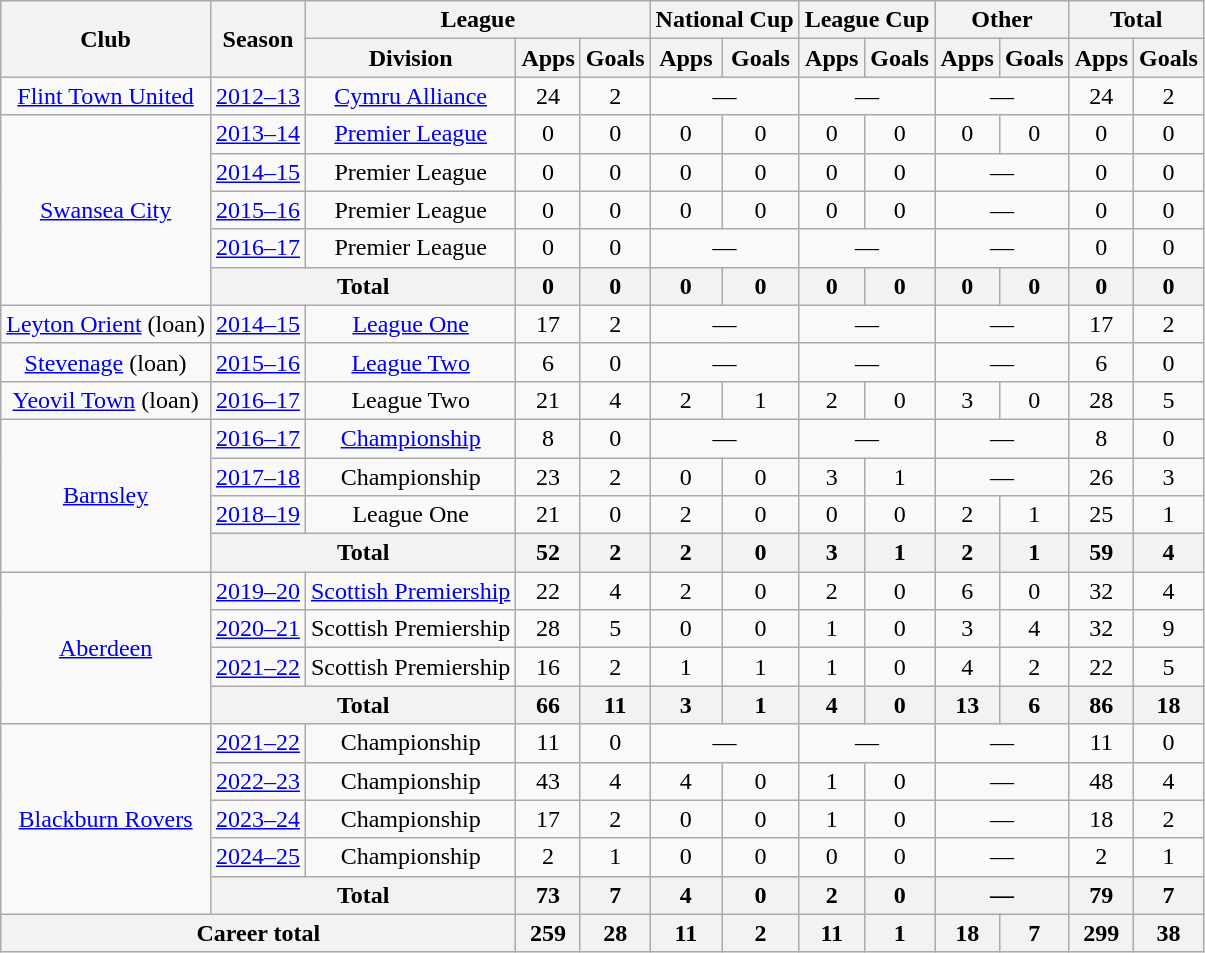<table class="wikitable" style="text-align: center;">
<tr>
<th rowspan="2">Club</th>
<th rowspan="2">Season</th>
<th colspan="3">League</th>
<th colspan="2">National Cup</th>
<th colspan="2">League Cup</th>
<th colspan="2">Other</th>
<th colspan="2">Total</th>
</tr>
<tr>
<th>Division</th>
<th>Apps</th>
<th>Goals</th>
<th>Apps</th>
<th>Goals</th>
<th>Apps</th>
<th>Goals</th>
<th>Apps</th>
<th>Goals</th>
<th>Apps</th>
<th>Goals</th>
</tr>
<tr>
<td><a href='#'>Flint Town United</a></td>
<td><a href='#'>2012–13</a></td>
<td><a href='#'>Cymru Alliance</a></td>
<td>24</td>
<td>2</td>
<td colspan="2">—</td>
<td colspan="2">—</td>
<td colspan="2">—</td>
<td>24</td>
<td>2</td>
</tr>
<tr>
<td rowspan="5"><a href='#'>Swansea City</a></td>
<td><a href='#'>2013–14</a></td>
<td><a href='#'>Premier League</a></td>
<td>0</td>
<td>0</td>
<td>0</td>
<td>0</td>
<td>0</td>
<td>0</td>
<td>0</td>
<td>0</td>
<td>0</td>
<td>0</td>
</tr>
<tr>
<td><a href='#'>2014–15</a></td>
<td>Premier League</td>
<td>0</td>
<td>0</td>
<td>0</td>
<td>0</td>
<td>0</td>
<td>0</td>
<td colspan="2">—</td>
<td>0</td>
<td>0</td>
</tr>
<tr>
<td><a href='#'>2015–16</a></td>
<td>Premier League</td>
<td>0</td>
<td>0</td>
<td>0</td>
<td>0</td>
<td>0</td>
<td>0</td>
<td colspan="2">—</td>
<td>0</td>
<td>0</td>
</tr>
<tr>
<td><a href='#'>2016–17</a></td>
<td>Premier League</td>
<td>0</td>
<td>0</td>
<td colspan="2">—</td>
<td colspan="2">—</td>
<td colspan="2">—</td>
<td>0</td>
<td>0</td>
</tr>
<tr>
<th colspan="2">Total</th>
<th>0</th>
<th>0</th>
<th>0</th>
<th>0</th>
<th>0</th>
<th>0</th>
<th>0</th>
<th>0</th>
<th>0</th>
<th>0</th>
</tr>
<tr>
<td><a href='#'>Leyton Orient</a> (loan)</td>
<td><a href='#'>2014–15</a></td>
<td><a href='#'>League One</a></td>
<td>17</td>
<td>2</td>
<td colspan="2">—</td>
<td colspan="2">—</td>
<td colspan="2">—</td>
<td>17</td>
<td>2</td>
</tr>
<tr>
<td><a href='#'>Stevenage</a> (loan)</td>
<td><a href='#'>2015–16</a></td>
<td><a href='#'>League Two</a></td>
<td>6</td>
<td>0</td>
<td colspan="2">—</td>
<td colspan="2">—</td>
<td colspan="2">—</td>
<td>6</td>
<td>0</td>
</tr>
<tr>
<td><a href='#'>Yeovil Town</a> (loan)</td>
<td><a href='#'>2016–17</a></td>
<td>League Two</td>
<td>21</td>
<td>4</td>
<td>2</td>
<td>1</td>
<td>2</td>
<td>0</td>
<td>3</td>
<td>0</td>
<td>28</td>
<td>5</td>
</tr>
<tr>
<td rowspan="4"><a href='#'>Barnsley</a></td>
<td><a href='#'>2016–17</a></td>
<td><a href='#'>Championship</a></td>
<td>8</td>
<td>0</td>
<td colspan="2">—</td>
<td colspan="2">—</td>
<td colspan="2">—</td>
<td>8</td>
<td>0</td>
</tr>
<tr>
<td><a href='#'>2017–18</a></td>
<td>Championship</td>
<td>23</td>
<td>2</td>
<td>0</td>
<td>0</td>
<td>3</td>
<td>1</td>
<td colspan="2">—</td>
<td>26</td>
<td>3</td>
</tr>
<tr>
<td><a href='#'>2018–19</a></td>
<td>League One</td>
<td>21</td>
<td>0</td>
<td>2</td>
<td>0</td>
<td>0</td>
<td>0</td>
<td>2</td>
<td>1</td>
<td>25</td>
<td>1</td>
</tr>
<tr>
<th colspan="2">Total</th>
<th>52</th>
<th>2</th>
<th>2</th>
<th>0</th>
<th>3</th>
<th>1</th>
<th>2</th>
<th>1</th>
<th>59</th>
<th>4</th>
</tr>
<tr>
<td rowspan=4><a href='#'>Aberdeen</a></td>
<td><a href='#'>2019–20</a></td>
<td><a href='#'>Scottish Premiership</a></td>
<td>22</td>
<td>4</td>
<td>2</td>
<td>0</td>
<td>2</td>
<td>0</td>
<td>6</td>
<td>0</td>
<td>32</td>
<td>4</td>
</tr>
<tr>
<td><a href='#'>2020–21</a></td>
<td>Scottish Premiership</td>
<td>28</td>
<td>5</td>
<td>0</td>
<td>0</td>
<td>1</td>
<td>0</td>
<td>3</td>
<td>4</td>
<td>32</td>
<td>9</td>
</tr>
<tr>
<td><a href='#'>2021–22</a></td>
<td>Scottish Premiership</td>
<td>16</td>
<td>2</td>
<td>1</td>
<td>1</td>
<td>1</td>
<td>0</td>
<td>4</td>
<td>2</td>
<td>22</td>
<td>5</td>
</tr>
<tr>
<th colspan=2>Total</th>
<th>66</th>
<th>11</th>
<th>3</th>
<th>1</th>
<th>4</th>
<th>0</th>
<th>13</th>
<th>6</th>
<th>86</th>
<th>18</th>
</tr>
<tr>
<td rowspan=5><a href='#'>Blackburn Rovers</a></td>
<td><a href='#'>2021–22</a></td>
<td>Championship</td>
<td>11</td>
<td>0</td>
<td colspan="2">—</td>
<td colspan="2">—</td>
<td colspan="2">—</td>
<td>11</td>
<td>0</td>
</tr>
<tr>
<td><a href='#'>2022–23</a></td>
<td>Championship</td>
<td>43</td>
<td>4</td>
<td>4</td>
<td>0</td>
<td>1</td>
<td>0</td>
<td colspan="2">—</td>
<td>48</td>
<td>4</td>
</tr>
<tr>
<td><a href='#'>2023–24</a></td>
<td>Championship</td>
<td>17</td>
<td>2</td>
<td>0</td>
<td>0</td>
<td>1</td>
<td>0</td>
<td colspan="2">—</td>
<td>18</td>
<td>2</td>
</tr>
<tr>
<td><a href='#'>2024–25</a></td>
<td>Championship</td>
<td>2</td>
<td>1</td>
<td>0</td>
<td>0</td>
<td>0</td>
<td>0</td>
<td colspan="2">—</td>
<td>2</td>
<td>1</td>
</tr>
<tr>
<th colspan=2>Total</th>
<th>73</th>
<th>7</th>
<th>4</th>
<th>0</th>
<th>2</th>
<th>0</th>
<th colspan="2">—</th>
<th>79</th>
<th>7</th>
</tr>
<tr>
<th colspan="3">Career total</th>
<th>259</th>
<th>28</th>
<th>11</th>
<th>2</th>
<th>11</th>
<th>1</th>
<th>18</th>
<th>7</th>
<th>299</th>
<th>38</th>
</tr>
</table>
